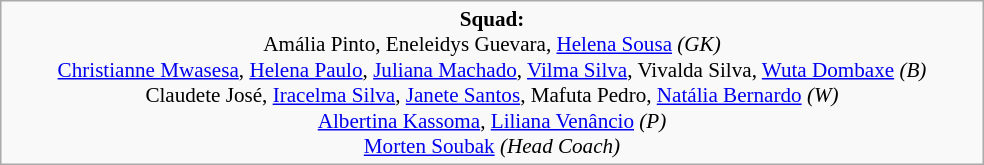<table class="wikitable" style="width:41em; margin:0.5em auto">
<tr>
<td style="font-size:88%" align="center"><strong>Squad:</strong><br>Amália Pinto, Eneleidys Guevara, <a href='#'>Helena Sousa</a> <em>(GK)</em><br><a href='#'>Christianne Mwasesa</a>, <a href='#'>Helena Paulo</a>, <a href='#'>Juliana Machado</a>, <a href='#'>Vilma Silva</a>, Vivalda Silva, <a href='#'>Wuta Dombaxe</a> <em>(B)</em><br>Claudete José, <a href='#'>Iracelma Silva</a>, <a href='#'>Janete Santos</a>, Mafuta Pedro, <a href='#'>Natália Bernardo</a> <em>(W)</em><br><a href='#'>Albertina Kassoma</a>, <a href='#'>Liliana Venâncio</a> <em>(P)</em><br><a href='#'>Morten Soubak</a> <em>(Head Coach)</em></td>
</tr>
</table>
